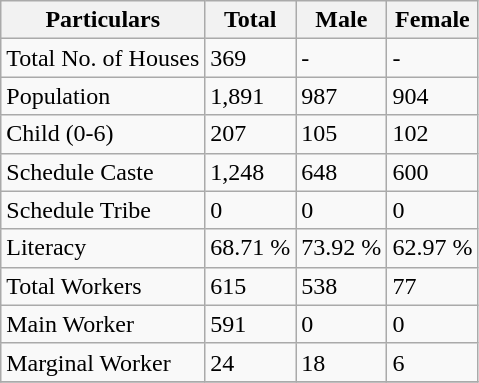<table class="wikitable sortable">
<tr>
<th>Particulars</th>
<th>Total</th>
<th>Male</th>
<th>Female</th>
</tr>
<tr>
<td>Total No. of Houses</td>
<td>369</td>
<td>-</td>
<td>-</td>
</tr>
<tr>
<td>Population</td>
<td>1,891</td>
<td>987</td>
<td>904</td>
</tr>
<tr>
<td>Child (0-6)</td>
<td>207</td>
<td>105</td>
<td>102</td>
</tr>
<tr>
<td>Schedule Caste</td>
<td>1,248</td>
<td>648</td>
<td>600</td>
</tr>
<tr>
<td>Schedule Tribe</td>
<td>0</td>
<td>0</td>
<td>0</td>
</tr>
<tr>
<td>Literacy</td>
<td>68.71 %</td>
<td>73.92 %</td>
<td>62.97 %</td>
</tr>
<tr>
<td>Total Workers</td>
<td>615</td>
<td>538</td>
<td>77</td>
</tr>
<tr>
<td>Main Worker</td>
<td>591</td>
<td>0</td>
<td>0</td>
</tr>
<tr>
<td>Marginal Worker</td>
<td>24</td>
<td>18</td>
<td>6</td>
</tr>
<tr>
</tr>
</table>
